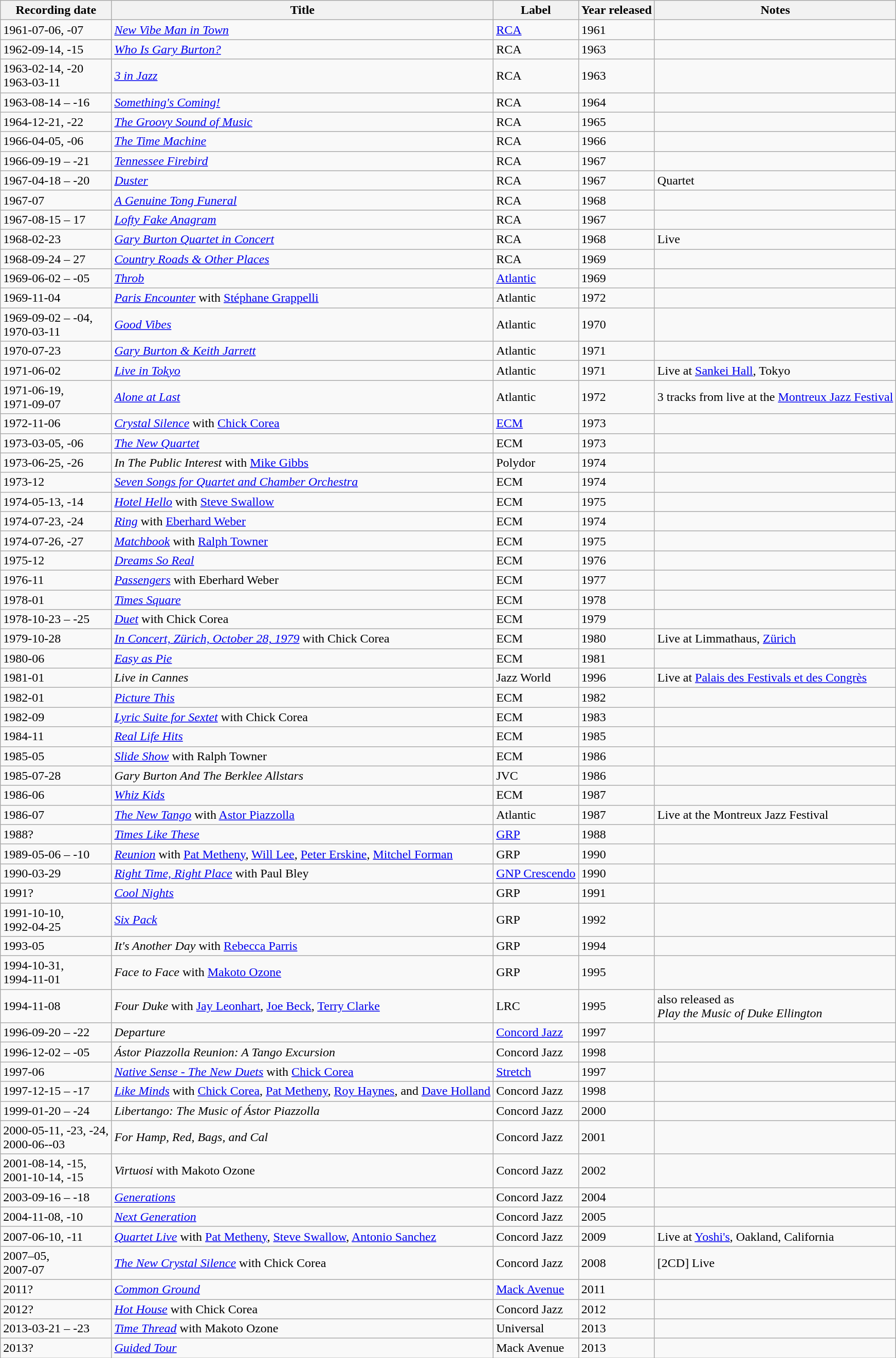<table class="wikitable sortable">
<tr>
<th>Recording date</th>
<th>Title</th>
<th>Label</th>
<th>Year released</th>
<th>Notes</th>
</tr>
<tr>
<td>1961-07-06, -07</td>
<td><em><a href='#'>New Vibe Man in Town</a></em></td>
<td><a href='#'>RCA</a></td>
<td>1961</td>
<td></td>
</tr>
<tr>
<td>1962-09-14, -15</td>
<td><em><a href='#'>Who Is Gary Burton?</a></em></td>
<td>RCA</td>
<td>1963</td>
<td></td>
</tr>
<tr>
<td>1963-02-14, -20 <br>1963-03-11</td>
<td><em><a href='#'>3 in Jazz</a></em></td>
<td>RCA</td>
<td>1963</td>
<td></td>
</tr>
<tr>
<td>1963-08-14 – -16</td>
<td><em><a href='#'>Something's Coming!</a></em></td>
<td>RCA</td>
<td>1964</td>
<td></td>
</tr>
<tr>
<td>1964-12-21, -22</td>
<td><em><a href='#'>The Groovy Sound of Music</a></em></td>
<td>RCA</td>
<td>1965</td>
<td></td>
</tr>
<tr>
<td>1966-04-05, -06</td>
<td><em><a href='#'>The Time Machine</a></em></td>
<td>RCA</td>
<td>1966</td>
<td></td>
</tr>
<tr>
<td>1966-09-19 – -21</td>
<td><em><a href='#'>Tennessee Firebird</a></em></td>
<td>RCA</td>
<td>1967</td>
<td></td>
</tr>
<tr>
<td>1967-04-18 – -20</td>
<td><em><a href='#'>Duster</a></em></td>
<td>RCA</td>
<td>1967</td>
<td>Quartet</td>
</tr>
<tr>
<td>1967-07</td>
<td><em><a href='#'>A Genuine Tong Funeral</a></em></td>
<td>RCA</td>
<td>1968</td>
<td></td>
</tr>
<tr>
<td>1967-08-15 – 17</td>
<td><em><a href='#'>Lofty Fake Anagram</a></em></td>
<td>RCA</td>
<td>1967</td>
<td></td>
</tr>
<tr>
<td>1968-02-23</td>
<td><em><a href='#'>Gary Burton Quartet in Concert</a></em></td>
<td>RCA</td>
<td>1968</td>
<td>Live</td>
</tr>
<tr>
<td>1968-09-24 – 27</td>
<td><em><a href='#'>Country Roads & Other Places</a></em></td>
<td>RCA</td>
<td>1969</td>
<td></td>
</tr>
<tr>
<td>1969-06-02 – -05</td>
<td><em><a href='#'>Throb</a></em></td>
<td><a href='#'>Atlantic</a></td>
<td>1969</td>
<td></td>
</tr>
<tr>
<td>1969-11-04</td>
<td><em><a href='#'>Paris Encounter</a></em> with <a href='#'>Stéphane Grappelli</a></td>
<td>Atlantic</td>
<td>1972</td>
<td></td>
</tr>
<tr>
<td>1969-09-02 – -04, <br>1970-03-11</td>
<td><em><a href='#'>Good Vibes</a></em></td>
<td>Atlantic</td>
<td>1970</td>
<td></td>
</tr>
<tr>
<td>1970-07-23</td>
<td><em><a href='#'>Gary Burton & Keith Jarrett</a></em></td>
<td>Atlantic</td>
<td>1971</td>
<td></td>
</tr>
<tr>
<td>1971-06-02</td>
<td><em><a href='#'>Live in Tokyo</a></em></td>
<td>Atlantic</td>
<td>1971</td>
<td>Live at <a href='#'>Sankei Hall</a>, Tokyo</td>
</tr>
<tr>
<td>1971-06-19, <br>1971-09-07</td>
<td><em><a href='#'>Alone at Last</a></em></td>
<td>Atlantic</td>
<td>1972</td>
<td>3 tracks from live at the <a href='#'>Montreux Jazz Festival</a></td>
</tr>
<tr>
<td>1972-11-06</td>
<td><em><a href='#'>Crystal Silence</a></em> with <a href='#'>Chick Corea</a></td>
<td><a href='#'>ECM</a></td>
<td>1973</td>
<td></td>
</tr>
<tr>
<td>1973-03-05, -06</td>
<td><em><a href='#'>The New Quartet</a></em></td>
<td>ECM</td>
<td>1973</td>
<td></td>
</tr>
<tr>
<td>1973-06-25, -26</td>
<td><em>In The Public Interest</em> with <a href='#'>Mike Gibbs</a></td>
<td>Polydor</td>
<td>1974</td>
<td></td>
</tr>
<tr>
<td>1973-12</td>
<td><em><a href='#'>Seven Songs for Quartet and Chamber Orchestra</a></em></td>
<td>ECM</td>
<td>1974</td>
<td></td>
</tr>
<tr>
<td>1974-05-13, -14</td>
<td><em><a href='#'>Hotel Hello</a></em> with <a href='#'>Steve Swallow</a></td>
<td>ECM</td>
<td>1975</td>
<td></td>
</tr>
<tr>
<td>1974-07-23, -24</td>
<td><em><a href='#'>Ring</a></em> with <a href='#'>Eberhard Weber</a></td>
<td>ECM</td>
<td>1974</td>
<td></td>
</tr>
<tr>
<td>1974-07-26, -27</td>
<td><em><a href='#'>Matchbook</a></em> with <a href='#'>Ralph Towner</a></td>
<td>ECM</td>
<td>1975</td>
<td></td>
</tr>
<tr>
<td>1975-12</td>
<td><em><a href='#'>Dreams So Real</a></em></td>
<td>ECM</td>
<td>1976</td>
<td></td>
</tr>
<tr>
<td>1976-11</td>
<td><em><a href='#'>Passengers</a></em> with Eberhard Weber</td>
<td>ECM</td>
<td>1977</td>
<td></td>
</tr>
<tr>
<td>1978-01</td>
<td><em><a href='#'>Times Square</a></em></td>
<td>ECM</td>
<td>1978</td>
<td></td>
</tr>
<tr>
<td>1978-10-23 – -25</td>
<td><em><a href='#'>Duet</a></em> with Chick Corea</td>
<td>ECM</td>
<td>1979</td>
<td></td>
</tr>
<tr>
<td>1979-10-28</td>
<td><em><a href='#'>In Concert, Zürich, October 28, 1979</a></em> with Chick Corea</td>
<td>ECM</td>
<td>1980</td>
<td>Live at Limmathaus, <a href='#'>Zürich</a></td>
</tr>
<tr>
<td>1980-06</td>
<td><em><a href='#'>Easy as Pie</a></em></td>
<td>ECM</td>
<td>1981</td>
<td></td>
</tr>
<tr>
<td>1981-01</td>
<td><em>Live in Cannes</em></td>
<td>Jazz World</td>
<td>1996</td>
<td>Live at <a href='#'>Palais des Festivals et des Congrès</a></td>
</tr>
<tr>
<td>1982-01</td>
<td><em><a href='#'>Picture This</a></em></td>
<td>ECM</td>
<td>1982</td>
<td></td>
</tr>
<tr>
<td>1982-09</td>
<td><em><a href='#'>Lyric Suite for Sextet</a></em> with Chick Corea</td>
<td>ECM</td>
<td>1983</td>
<td></td>
</tr>
<tr>
<td>1984-11</td>
<td><em><a href='#'>Real Life Hits</a></em></td>
<td>ECM</td>
<td>1985</td>
<td></td>
</tr>
<tr>
<td>1985-05</td>
<td><em><a href='#'>Slide Show</a></em> with Ralph Towner</td>
<td>ECM</td>
<td>1986</td>
<td></td>
</tr>
<tr>
<td>1985-07-28</td>
<td><em>Gary Burton And The Berklee Allstars</em></td>
<td>JVC</td>
<td>1986</td>
<td></td>
</tr>
<tr>
<td>1986-06</td>
<td><em><a href='#'>Whiz Kids</a></em></td>
<td>ECM</td>
<td>1987</td>
<td></td>
</tr>
<tr>
<td>1986-07</td>
<td><em><a href='#'>The New Tango</a></em> with <a href='#'>Astor Piazzolla</a></td>
<td>Atlantic</td>
<td>1987</td>
<td>Live at the Montreux Jazz Festival</td>
</tr>
<tr>
<td>1988?</td>
<td><em><a href='#'>Times Like These</a></em></td>
<td><a href='#'>GRP</a></td>
<td>1988</td>
<td></td>
</tr>
<tr>
<td>1989-05-06 – -10</td>
<td><em><a href='#'>Reunion</a></em> with <a href='#'>Pat Metheny</a>, <a href='#'>Will Lee</a>, <a href='#'>Peter Erskine</a>, <a href='#'>Mitchel Forman</a></td>
<td>GRP</td>
<td>1990</td>
<td></td>
</tr>
<tr>
<td>1990-03-29</td>
<td><em><a href='#'>Right Time, Right Place</a></em> with Paul Bley</td>
<td><a href='#'>GNP Crescendo</a></td>
<td>1990</td>
<td></td>
</tr>
<tr>
<td>1991?</td>
<td><em><a href='#'>Cool Nights</a></em></td>
<td>GRP</td>
<td>1991</td>
<td></td>
</tr>
<tr>
<td>1991-10-10, <br>1992-04-25</td>
<td><em><a href='#'>Six Pack</a></em></td>
<td>GRP</td>
<td>1992</td>
<td></td>
</tr>
<tr>
<td>1993-05</td>
<td><em>It's Another Day</em> with <a href='#'>Rebecca Parris</a></td>
<td>GRP</td>
<td>1994</td>
<td></td>
</tr>
<tr>
<td>1994-10-31, <br>1994-11-01</td>
<td><em>Face to Face</em> with <a href='#'>Makoto Ozone</a></td>
<td>GRP</td>
<td>1995</td>
<td></td>
</tr>
<tr>
<td>1994-11-08</td>
<td><em>Four Duke</em> with <a href='#'>Jay Leonhart</a>, <a href='#'>Joe Beck</a>, <a href='#'>Terry Clarke</a></td>
<td>LRC</td>
<td>1995</td>
<td>also released as <br><em>Play the Music of Duke Ellington</em></td>
</tr>
<tr>
<td>1996-09-20 – -22</td>
<td><em>Departure</em></td>
<td><a href='#'>Concord Jazz</a></td>
<td>1997</td>
<td></td>
</tr>
<tr>
<td>1996-12-02 – -05</td>
<td><em>Ástor Piazzolla Reunion: A Tango Excursion</em></td>
<td>Concord Jazz</td>
<td>1998</td>
<td></td>
</tr>
<tr>
<td>1997-06</td>
<td><em><a href='#'>Native Sense - The New Duets</a></em> with <a href='#'>Chick Corea</a></td>
<td><a href='#'>Stretch</a></td>
<td>1997</td>
<td></td>
</tr>
<tr>
<td>1997-12-15 – -17</td>
<td><em><a href='#'>Like Minds</a></em> with <a href='#'>Chick Corea</a>, <a href='#'>Pat Metheny</a>, <a href='#'>Roy Haynes</a>, and <a href='#'>Dave Holland</a></td>
<td>Concord Jazz</td>
<td>1998</td>
<td></td>
</tr>
<tr>
<td>1999-01-20 – -24</td>
<td><em>Libertango: The Music of Ástor Piazzolla</em></td>
<td>Concord Jazz</td>
<td>2000</td>
<td></td>
</tr>
<tr>
<td>2000-05-11, -23, -24, <br>2000-06--03</td>
<td><em>For Hamp, Red, Bags, and Cal</em></td>
<td>Concord Jazz</td>
<td>2001</td>
<td></td>
</tr>
<tr>
<td>2001-08-14, -15, <br>2001-10-14, -15</td>
<td><em>Virtuosi</em> with Makoto Ozone</td>
<td>Concord Jazz</td>
<td>2002</td>
<td></td>
</tr>
<tr>
<td>2003-09-16 – -18</td>
<td><em><a href='#'>Generations</a></em></td>
<td>Concord Jazz</td>
<td>2004</td>
<td></td>
</tr>
<tr>
<td>2004-11-08, -10</td>
<td><em><a href='#'>Next Generation</a></em></td>
<td>Concord Jazz</td>
<td>2005</td>
<td></td>
</tr>
<tr>
<td>2007-06-10, -11</td>
<td><em><a href='#'>Quartet Live</a></em> with <a href='#'>Pat Metheny</a>, <a href='#'>Steve Swallow</a>, <a href='#'>Antonio Sanchez</a></td>
<td>Concord Jazz</td>
<td>2009</td>
<td>Live at <a href='#'>Yoshi's</a>, Oakland, California</td>
</tr>
<tr>
<td>2007–05, <br>2007-07</td>
<td><em><a href='#'>The New Crystal Silence</a></em> with Chick Corea</td>
<td>Concord Jazz</td>
<td>2008</td>
<td>[2CD] Live</td>
</tr>
<tr>
<td>2011?</td>
<td><em><a href='#'>Common Ground</a></em></td>
<td><a href='#'>Mack Avenue</a></td>
<td>2011</td>
<td></td>
</tr>
<tr>
<td>2012?</td>
<td><em><a href='#'>Hot House</a></em> with Chick Corea</td>
<td>Concord Jazz</td>
<td>2012</td>
<td></td>
</tr>
<tr>
<td>2013-03-21 – -23</td>
<td><em><a href='#'>Time Thread</a></em> with Makoto Ozone</td>
<td>Universal</td>
<td>2013</td>
<td></td>
</tr>
<tr>
<td>2013?</td>
<td><em><a href='#'>Guided Tour</a></em></td>
<td>Mack Avenue</td>
<td>2013</td>
<td></td>
</tr>
</table>
